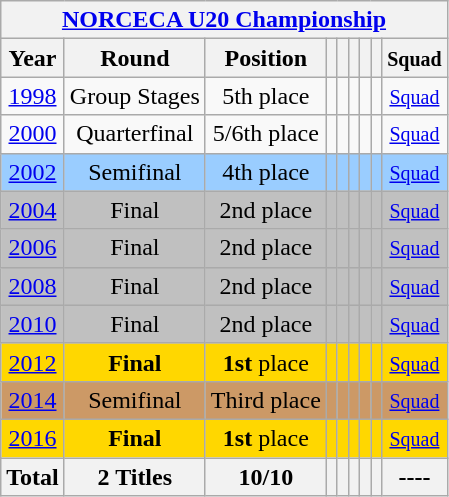<table class="wikitable" style="text-align: center;">
<tr>
<th colspan=9><a href='#'>NORCECA U20 Championship</a></th>
</tr>
<tr>
<th>Year</th>
<th>Round</th>
<th>Position</th>
<th></th>
<th></th>
<th></th>
<th></th>
<th></th>
<th><small>Squad</small></th>
</tr>
<tr>
<td> <a href='#'>1998</a></td>
<td>Group Stages</td>
<td>5th place</td>
<td></td>
<td></td>
<td></td>
<td></td>
<td></td>
<td><small><a href='#'>Squad</a></small></td>
</tr>
<tr>
<td> <a href='#'>2000</a></td>
<td>Quarterfinal</td>
<td>5/6th place</td>
<td></td>
<td></td>
<td></td>
<td></td>
<td></td>
<td><small><a href='#'>Squad</a></small></td>
</tr>
<tr bgcolor=9acdff>
<td> <a href='#'>2002</a></td>
<td>Semifinal</td>
<td>4th place</td>
<td></td>
<td></td>
<td></td>
<td></td>
<td></td>
<td><small><a href='#'>Squad</a></small></td>
</tr>
<tr bgcolor=silver>
<td> <a href='#'>2004</a></td>
<td>Final</td>
<td>2nd place</td>
<td></td>
<td></td>
<td></td>
<td></td>
<td></td>
<td><small><a href='#'>Squad</a></small></td>
</tr>
<tr bgcolor=silver>
<td> <a href='#'>2006</a></td>
<td>Final</td>
<td>2nd place</td>
<td></td>
<td></td>
<td></td>
<td></td>
<td></td>
<td><small><a href='#'>Squad</a></small></td>
</tr>
<tr bgcolor=silver>
<td> <a href='#'>2008</a></td>
<td>Final</td>
<td>2nd place</td>
<td></td>
<td></td>
<td></td>
<td></td>
<td></td>
<td><small><a href='#'>Squad</a></small></td>
</tr>
<tr bgcolor=silver>
<td> <a href='#'>2010</a></td>
<td>Final</td>
<td>2nd place</td>
<td></td>
<td></td>
<td></td>
<td></td>
<td></td>
<td><small><a href='#'>Squad</a></small></td>
</tr>
<tr bgcolor=gold>
<td> <a href='#'>2012</a></td>
<td><strong>Final</strong></td>
<td><strong>1st</strong> place</td>
<td></td>
<td></td>
<td></td>
<td></td>
<td></td>
<td><small><a href='#'>Squad</a></small></td>
</tr>
<tr bgcolor=cc9966>
<td> <a href='#'>2014</a></td>
<td>Semifinal</td>
<td>Third place</td>
<td></td>
<td></td>
<td></td>
<td></td>
<td></td>
<td><small><a href='#'>Squad</a></small></td>
</tr>
<tr bgcolor=gold>
<td> <a href='#'>2016</a></td>
<td><strong>Final</strong></td>
<td><strong>1st</strong> place</td>
<td></td>
<td></td>
<td></td>
<td></td>
<td></td>
<td><small> <a href='#'>Squad</a></small></td>
</tr>
<tr>
<th>Total</th>
<th>2 Titles</th>
<th>10/10</th>
<th></th>
<th></th>
<th></th>
<th></th>
<th></th>
<th>----</th>
</tr>
</table>
